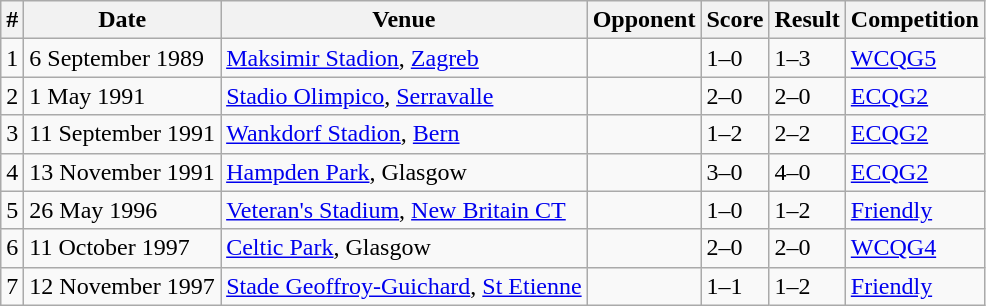<table class="wikitable">
<tr>
<th>#</th>
<th>Date</th>
<th>Venue</th>
<th>Opponent</th>
<th>Score</th>
<th>Result</th>
<th>Competition</th>
</tr>
<tr>
<td>1</td>
<td>6 September 1989</td>
<td><a href='#'>Maksimir Stadion</a>, <a href='#'>Zagreb</a></td>
<td></td>
<td>1–0</td>
<td>1–3</td>
<td><a href='#'>WCQG5</a></td>
</tr>
<tr>
<td>2</td>
<td>1 May 1991</td>
<td><a href='#'>Stadio Olimpico</a>, <a href='#'>Serravalle</a></td>
<td></td>
<td>2–0</td>
<td>2–0</td>
<td><a href='#'>ECQG2</a></td>
</tr>
<tr>
<td>3</td>
<td>11 September 1991</td>
<td><a href='#'>Wankdorf Stadion</a>, <a href='#'>Bern</a></td>
<td></td>
<td>1–2</td>
<td>2–2</td>
<td><a href='#'>ECQG2</a></td>
</tr>
<tr>
<td>4</td>
<td>13 November 1991</td>
<td><a href='#'>Hampden Park</a>, Glasgow</td>
<td></td>
<td>3–0</td>
<td>4–0</td>
<td><a href='#'>ECQG2</a></td>
</tr>
<tr>
<td>5</td>
<td>26 May 1996</td>
<td><a href='#'>Veteran's Stadium</a>, <a href='#'>New Britain CT</a></td>
<td></td>
<td>1–0</td>
<td>1–2</td>
<td><a href='#'>Friendly</a></td>
</tr>
<tr>
<td>6</td>
<td>11 October 1997</td>
<td><a href='#'>Celtic Park</a>, Glasgow</td>
<td></td>
<td>2–0</td>
<td>2–0</td>
<td><a href='#'>WCQG4</a></td>
</tr>
<tr>
<td>7</td>
<td>12 November 1997</td>
<td><a href='#'>Stade Geoffroy-Guichard</a>, <a href='#'>St Etienne</a></td>
<td></td>
<td>1–1</td>
<td>1–2</td>
<td><a href='#'>Friendly</a></td>
</tr>
</table>
